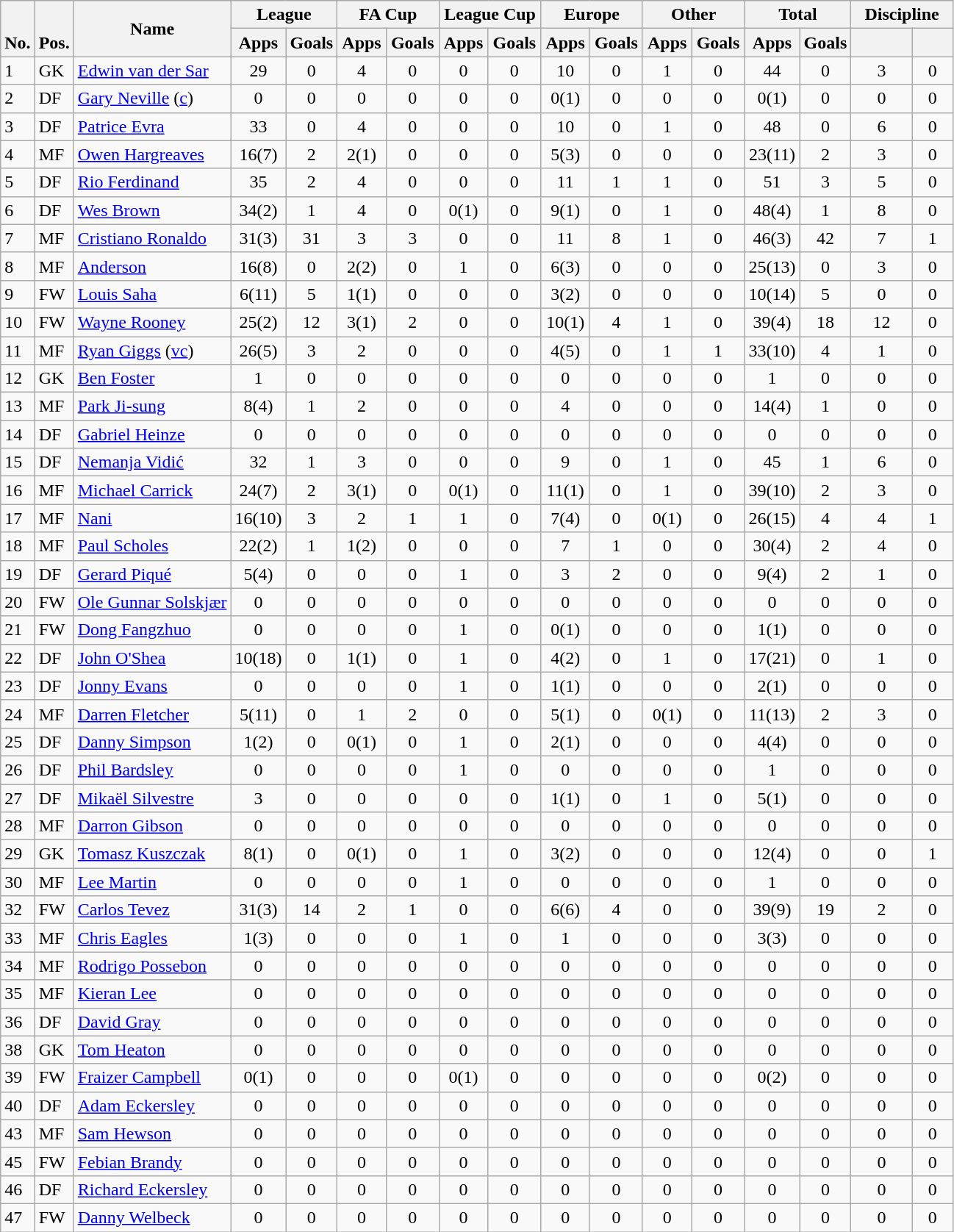<table class="wikitable" style="text-align:center">
<tr>
<th rowspan="2" valign="bottom">No.</th>
<th rowspan="2" valign="bottom">Pos.</th>
<th rowspan="2">Name</th>
<th colspan="2" width="85">League</th>
<th colspan="2" width="85">FA Cup</th>
<th colspan="2" width="85">League Cup</th>
<th colspan="2" width="85">Europe</th>
<th colspan="2" width="85">Other</th>
<th colspan="2" width="85">Total</th>
<th colspan="2" width="85">Discipline</th>
</tr>
<tr>
<th>Apps</th>
<th>Goals</th>
<th>Apps</th>
<th>Goals</th>
<th>Apps</th>
<th>Goals</th>
<th>Apps</th>
<th>Goals</th>
<th>Apps</th>
<th>Goals</th>
<th>Apps</th>
<th>Goals</th>
<th></th>
<th></th>
</tr>
<tr>
<td align="left">1</td>
<td align="left">GK</td>
<td align="left"> <a href='#'>Edwin van der Sar</a></td>
<td>29</td>
<td>0</td>
<td>4</td>
<td>0</td>
<td>0</td>
<td>0</td>
<td>10</td>
<td>0</td>
<td>1</td>
<td>0</td>
<td>44</td>
<td>0</td>
<td>3</td>
<td>0</td>
</tr>
<tr>
<td align="left">2</td>
<td align="left">DF</td>
<td align="left"> <a href='#'>Gary Neville</a> (<a href='#'>c</a>)</td>
<td>0</td>
<td>0</td>
<td>0</td>
<td>0</td>
<td>0</td>
<td>0</td>
<td>0(1)</td>
<td>0</td>
<td>0</td>
<td>0</td>
<td>0(1)</td>
<td>0</td>
<td>0</td>
<td>0</td>
</tr>
<tr>
<td align="left">3</td>
<td align="left">DF</td>
<td align="left"> <a href='#'>Patrice Evra</a></td>
<td>33</td>
<td>0</td>
<td>4</td>
<td>0</td>
<td>0</td>
<td>0</td>
<td>10</td>
<td>0</td>
<td>1</td>
<td>0</td>
<td>48</td>
<td>0</td>
<td>6</td>
<td>0</td>
</tr>
<tr>
<td align="left">4</td>
<td align="left">MF</td>
<td align="left"> <a href='#'>Owen Hargreaves</a></td>
<td>16(7)</td>
<td>2</td>
<td>2(1)</td>
<td>0</td>
<td>0</td>
<td>0</td>
<td>5(3)</td>
<td>0</td>
<td>0</td>
<td>0</td>
<td>23(11)</td>
<td>2</td>
<td>3</td>
<td>0</td>
</tr>
<tr>
<td align="left">5</td>
<td align="left">DF</td>
<td align="left"> <a href='#'>Rio Ferdinand</a></td>
<td>35</td>
<td>2</td>
<td>4</td>
<td>0</td>
<td>0</td>
<td>0</td>
<td>11</td>
<td>1</td>
<td>1</td>
<td>0</td>
<td>51</td>
<td>3</td>
<td>5</td>
<td>0</td>
</tr>
<tr>
<td align="left">6</td>
<td align="left">DF</td>
<td align="left"> <a href='#'>Wes Brown</a></td>
<td>34(2)</td>
<td>1</td>
<td>4</td>
<td>0</td>
<td>0(1)</td>
<td>0</td>
<td>9(1)</td>
<td>0</td>
<td>1</td>
<td>0</td>
<td>48(4)</td>
<td>1</td>
<td>8</td>
<td>0</td>
</tr>
<tr>
<td align="left">7</td>
<td align="left">MF</td>
<td align="left"> <a href='#'>Cristiano Ronaldo</a></td>
<td>31(3)</td>
<td>31</td>
<td>3</td>
<td>3</td>
<td>0</td>
<td>0</td>
<td>11</td>
<td>8</td>
<td>1</td>
<td>0</td>
<td>46(3)</td>
<td>42</td>
<td>7</td>
<td>1</td>
</tr>
<tr>
<td align="left">8</td>
<td align="left">MF</td>
<td align="left"> <a href='#'>Anderson</a></td>
<td>16(8)</td>
<td>0</td>
<td>2(2)</td>
<td>0</td>
<td>1</td>
<td>0</td>
<td>6(3)</td>
<td>0</td>
<td>0</td>
<td>0</td>
<td>25(13)</td>
<td>0</td>
<td>3</td>
<td>0</td>
</tr>
<tr>
<td align="left">9</td>
<td align="left">FW</td>
<td align="left"> <a href='#'>Louis Saha</a></td>
<td>6(11)</td>
<td>5</td>
<td>1(1)</td>
<td>0</td>
<td>0</td>
<td>0</td>
<td>3(2)</td>
<td>0</td>
<td>0</td>
<td>0</td>
<td>10(14)</td>
<td>5</td>
<td>0</td>
<td>0</td>
</tr>
<tr>
<td align="left">10</td>
<td align="left">FW</td>
<td align="left"> <a href='#'>Wayne Rooney</a></td>
<td>25(2)</td>
<td>12</td>
<td>3(1)</td>
<td>2</td>
<td>0</td>
<td>0</td>
<td>10(1)</td>
<td>4</td>
<td>1</td>
<td>0</td>
<td>39(4)</td>
<td>18</td>
<td>12</td>
<td>0</td>
</tr>
<tr>
<td align="left">11</td>
<td align="left">MF</td>
<td align="left"> <a href='#'>Ryan Giggs</a> (<a href='#'>vc</a>)</td>
<td>26(5)</td>
<td>3</td>
<td>2</td>
<td>0</td>
<td>0</td>
<td>0</td>
<td>4(5)</td>
<td>0</td>
<td>1</td>
<td>1</td>
<td>33(10)</td>
<td>4</td>
<td>1</td>
<td>0</td>
</tr>
<tr>
<td align="left">12</td>
<td align="left">GK</td>
<td align="left"> <a href='#'>Ben Foster</a></td>
<td>1</td>
<td>0</td>
<td>0</td>
<td>0</td>
<td>0</td>
<td>0</td>
<td>0</td>
<td>0</td>
<td>0</td>
<td>0</td>
<td>1</td>
<td>0</td>
<td>0</td>
<td>0</td>
</tr>
<tr>
<td align="left">13</td>
<td align="left">MF</td>
<td align="left"> <a href='#'>Park Ji-sung</a></td>
<td>8(4)</td>
<td>1</td>
<td>2</td>
<td>0</td>
<td>0</td>
<td>0</td>
<td>4</td>
<td>0</td>
<td>0</td>
<td>0</td>
<td>14(4)</td>
<td>1</td>
<td>0</td>
<td>0</td>
</tr>
<tr>
<td align="left">14</td>
<td align="left">DF</td>
<td align="left"> <a href='#'>Gabriel Heinze</a></td>
<td>0</td>
<td>0</td>
<td>0</td>
<td>0</td>
<td>0</td>
<td>0</td>
<td>0</td>
<td>0</td>
<td>0</td>
<td>0</td>
<td>0</td>
<td>0</td>
<td>0</td>
<td>0</td>
</tr>
<tr>
<td align="left">15</td>
<td align="left">DF</td>
<td align="left"> <a href='#'>Nemanja Vidić</a></td>
<td>32</td>
<td>1</td>
<td>3</td>
<td>0</td>
<td>0</td>
<td>0</td>
<td>9</td>
<td>0</td>
<td>1</td>
<td>0</td>
<td>45</td>
<td>1</td>
<td>6</td>
<td>0</td>
</tr>
<tr>
<td align="left">16</td>
<td align="left">MF</td>
<td align="left"> <a href='#'>Michael Carrick</a></td>
<td>24(7)</td>
<td>2</td>
<td>3(1)</td>
<td>0</td>
<td>0(1)</td>
<td>0</td>
<td>11(1)</td>
<td>0</td>
<td>1</td>
<td>0</td>
<td>39(10)</td>
<td>2</td>
<td>3</td>
<td>0</td>
</tr>
<tr>
<td align="left">17</td>
<td align="left">MF</td>
<td align="left"> <a href='#'>Nani</a></td>
<td>16(10)</td>
<td>3</td>
<td>2</td>
<td>1</td>
<td>1</td>
<td>0</td>
<td>7(4)</td>
<td>0</td>
<td>0(1)</td>
<td>0</td>
<td>26(15)</td>
<td>4</td>
<td>4</td>
<td>1</td>
</tr>
<tr>
<td align="left">18</td>
<td align="left">MF</td>
<td align="left"> <a href='#'>Paul Scholes</a></td>
<td>22(2)</td>
<td>1</td>
<td>1(2)</td>
<td>0</td>
<td>0</td>
<td>0</td>
<td>7</td>
<td>1</td>
<td>0</td>
<td>0</td>
<td>30(4)</td>
<td>2</td>
<td>4</td>
<td>0</td>
</tr>
<tr>
<td align="left">19</td>
<td align="left">DF</td>
<td align="left"> <a href='#'>Gerard Piqué</a></td>
<td>5(4)</td>
<td>0</td>
<td>0</td>
<td>0</td>
<td>1</td>
<td>0</td>
<td>3</td>
<td>2</td>
<td>0</td>
<td>0</td>
<td>9(4)</td>
<td>2</td>
<td>1</td>
<td>0</td>
</tr>
<tr>
<td align="left">20</td>
<td align="left">FW</td>
<td align="left"> <a href='#'>Ole Gunnar Solskjær</a></td>
<td>0</td>
<td>0</td>
<td>0</td>
<td>0</td>
<td>0</td>
<td>0</td>
<td>0</td>
<td>0</td>
<td>0</td>
<td>0</td>
<td>0</td>
<td>0</td>
<td>0</td>
<td>0</td>
</tr>
<tr>
<td align="left">21</td>
<td align="left">FW</td>
<td align="left"> <a href='#'>Dong Fangzhuo</a></td>
<td>0</td>
<td>0</td>
<td>0</td>
<td>0</td>
<td>1</td>
<td>0</td>
<td>0(1)</td>
<td>0</td>
<td>0</td>
<td>0</td>
<td>1(1)</td>
<td>0</td>
<td>0</td>
<td>0</td>
</tr>
<tr>
<td align="left">22</td>
<td align="left">DF</td>
<td align="left"> <a href='#'>John O'Shea</a></td>
<td>10(18)</td>
<td>0</td>
<td>1(1)</td>
<td>0</td>
<td>1</td>
<td>0</td>
<td>4(2)</td>
<td>0</td>
<td>1</td>
<td>0</td>
<td>17(21)</td>
<td>0</td>
<td>1</td>
<td>0</td>
</tr>
<tr>
<td align="left">23</td>
<td align="left">DF</td>
<td align="left"> <a href='#'>Jonny Evans</a></td>
<td>0</td>
<td>0</td>
<td>0</td>
<td>0</td>
<td>1</td>
<td>0</td>
<td>1(1)</td>
<td>0</td>
<td>0</td>
<td>0</td>
<td>2(1)</td>
<td>0</td>
<td>0</td>
<td>0</td>
</tr>
<tr>
<td align="left">24</td>
<td align="left">MF</td>
<td align="left"> <a href='#'>Darren Fletcher</a></td>
<td>5(11)</td>
<td>0</td>
<td>1</td>
<td>2</td>
<td>0</td>
<td>0</td>
<td>5(1)</td>
<td>0</td>
<td>0(1)</td>
<td>0</td>
<td>11(13)</td>
<td>2</td>
<td>3</td>
<td>0</td>
</tr>
<tr>
<td align="left">25</td>
<td align="left">DF</td>
<td align="left"> <a href='#'>Danny Simpson</a></td>
<td>1(2)</td>
<td>0</td>
<td>0(1)</td>
<td>0</td>
<td>1</td>
<td>0</td>
<td>2(1)</td>
<td>0</td>
<td>0</td>
<td>0</td>
<td>4(4)</td>
<td>0</td>
<td>0</td>
<td>0</td>
</tr>
<tr>
<td align="left">26</td>
<td align="left">DF</td>
<td align="left"> <a href='#'>Phil Bardsley</a></td>
<td>0</td>
<td>0</td>
<td>0</td>
<td>0</td>
<td>1</td>
<td>0</td>
<td>0</td>
<td>0</td>
<td>0</td>
<td>0</td>
<td>1</td>
<td>0</td>
<td>0</td>
<td>0</td>
</tr>
<tr>
<td align="left">27</td>
<td align="left">DF</td>
<td align="left"> <a href='#'>Mikaël Silvestre</a></td>
<td>3</td>
<td>0</td>
<td>0</td>
<td>0</td>
<td>0</td>
<td>0</td>
<td>1(1)</td>
<td>0</td>
<td>1</td>
<td>0</td>
<td>5(1)</td>
<td>0</td>
<td>0</td>
<td>0</td>
</tr>
<tr>
<td align="left">28</td>
<td align="left">MF</td>
<td align="left"> <a href='#'>Darron Gibson</a></td>
<td>0</td>
<td>0</td>
<td>0</td>
<td>0</td>
<td>0</td>
<td>0</td>
<td>0</td>
<td>0</td>
<td>0</td>
<td>0</td>
<td>0</td>
<td>0</td>
<td>0</td>
<td>0</td>
</tr>
<tr>
<td align="left">29</td>
<td align="left">GK</td>
<td align="left"> <a href='#'>Tomasz Kuszczak</a></td>
<td>8(1)</td>
<td>0</td>
<td>0(1)</td>
<td>0</td>
<td>1</td>
<td>0</td>
<td>3(2)</td>
<td>0</td>
<td>0</td>
<td>0</td>
<td>12(4)</td>
<td>0</td>
<td>0</td>
<td>1</td>
</tr>
<tr>
<td align="left">30</td>
<td align="left">MF</td>
<td align="left"> <a href='#'>Lee Martin</a></td>
<td>0</td>
<td>0</td>
<td>0</td>
<td>0</td>
<td>1</td>
<td>0</td>
<td>0</td>
<td>0</td>
<td>0</td>
<td>0</td>
<td>1</td>
<td>0</td>
<td>0</td>
<td>0</td>
</tr>
<tr>
<td align="left">32</td>
<td align="left">FW</td>
<td align="left"> <a href='#'>Carlos Tevez</a></td>
<td>31(3)</td>
<td>14</td>
<td>2</td>
<td>1</td>
<td>0</td>
<td>0</td>
<td>6(6)</td>
<td>4</td>
<td>0</td>
<td>0</td>
<td>39(9)</td>
<td>19</td>
<td>2</td>
<td>0</td>
</tr>
<tr>
<td align="left">33</td>
<td align="left">MF</td>
<td align="left"> <a href='#'>Chris Eagles</a></td>
<td>1(3)</td>
<td>0</td>
<td>0</td>
<td>0</td>
<td>1</td>
<td>0</td>
<td>1</td>
<td>0</td>
<td>0</td>
<td>0</td>
<td>3(3)</td>
<td>0</td>
<td>0</td>
<td>0</td>
</tr>
<tr>
<td align="left">34</td>
<td align="left">MF</td>
<td align="left"> <a href='#'>Rodrigo Possebon</a></td>
<td>0</td>
<td>0</td>
<td>0</td>
<td>0</td>
<td>0</td>
<td>0</td>
<td>0</td>
<td>0</td>
<td>0</td>
<td>0</td>
<td>0</td>
<td>0</td>
<td>0</td>
<td>0</td>
</tr>
<tr>
<td align="left">35</td>
<td align="left">MF</td>
<td align="left"> <a href='#'>Kieran Lee</a></td>
<td>0</td>
<td>0</td>
<td>0</td>
<td>0</td>
<td>0</td>
<td>0</td>
<td>0</td>
<td>0</td>
<td>0</td>
<td>0</td>
<td>0</td>
<td>0</td>
<td>0</td>
<td>0</td>
</tr>
<tr>
<td align="left">36</td>
<td align="left">DF</td>
<td align="left"> <a href='#'>David Gray</a></td>
<td>0</td>
<td>0</td>
<td>0</td>
<td>0</td>
<td>0</td>
<td>0</td>
<td>0</td>
<td>0</td>
<td>0</td>
<td>0</td>
<td>0</td>
<td>0</td>
<td>0</td>
<td>0</td>
</tr>
<tr>
<td align="left">38</td>
<td align="left">GK</td>
<td align="left"> <a href='#'>Tom Heaton</a></td>
<td>0</td>
<td>0</td>
<td>0</td>
<td>0</td>
<td>0</td>
<td>0</td>
<td>0</td>
<td>0</td>
<td>0</td>
<td>0</td>
<td>0</td>
<td>0</td>
<td>0</td>
<td>0</td>
</tr>
<tr>
<td align="left">39</td>
<td align="left">FW</td>
<td align="left"> <a href='#'>Fraizer Campbell</a></td>
<td>0(1)</td>
<td>0</td>
<td>0</td>
<td>0</td>
<td>0(1)</td>
<td>0</td>
<td>0</td>
<td>0</td>
<td>0</td>
<td>0</td>
<td>0(2)</td>
<td>0</td>
<td>0</td>
<td>0</td>
</tr>
<tr>
<td align="left">40</td>
<td align="left">DF</td>
<td align="left"> <a href='#'>Adam Eckersley</a></td>
<td>0</td>
<td>0</td>
<td>0</td>
<td>0</td>
<td>0</td>
<td>0</td>
<td>0</td>
<td>0</td>
<td>0</td>
<td>0</td>
<td>0</td>
<td>0</td>
<td>0</td>
<td>0</td>
</tr>
<tr>
<td align="left">43</td>
<td align="left">MF</td>
<td align="left"> <a href='#'>Sam Hewson</a></td>
<td>0</td>
<td>0</td>
<td>0</td>
<td>0</td>
<td>0</td>
<td>0</td>
<td>0</td>
<td>0</td>
<td>0</td>
<td>0</td>
<td>0</td>
<td>0</td>
<td>0</td>
<td>0</td>
</tr>
<tr>
<td align="left">45</td>
<td align="left">FW</td>
<td align="left"> <a href='#'>Febian Brandy</a></td>
<td>0</td>
<td>0</td>
<td>0</td>
<td>0</td>
<td>0</td>
<td>0</td>
<td>0</td>
<td>0</td>
<td>0</td>
<td>0</td>
<td>0</td>
<td>0</td>
<td>0</td>
<td>0</td>
</tr>
<tr>
<td align="left">46</td>
<td align="left">DF</td>
<td align="left"> <a href='#'>Richard Eckersley</a></td>
<td>0</td>
<td>0</td>
<td>0</td>
<td>0</td>
<td>0</td>
<td>0</td>
<td>0</td>
<td>0</td>
<td>0</td>
<td>0</td>
<td>0</td>
<td>0</td>
<td>0</td>
<td>0</td>
</tr>
<tr>
<td align="left">47</td>
<td align="left">FW</td>
<td align="left"> <a href='#'>Danny Welbeck</a></td>
<td>0</td>
<td>0</td>
<td>0</td>
<td>0</td>
<td>0</td>
<td>0</td>
<td>0</td>
<td>0</td>
<td>0</td>
<td>0</td>
<td>0</td>
<td>0</td>
<td>0</td>
<td>0</td>
</tr>
</table>
